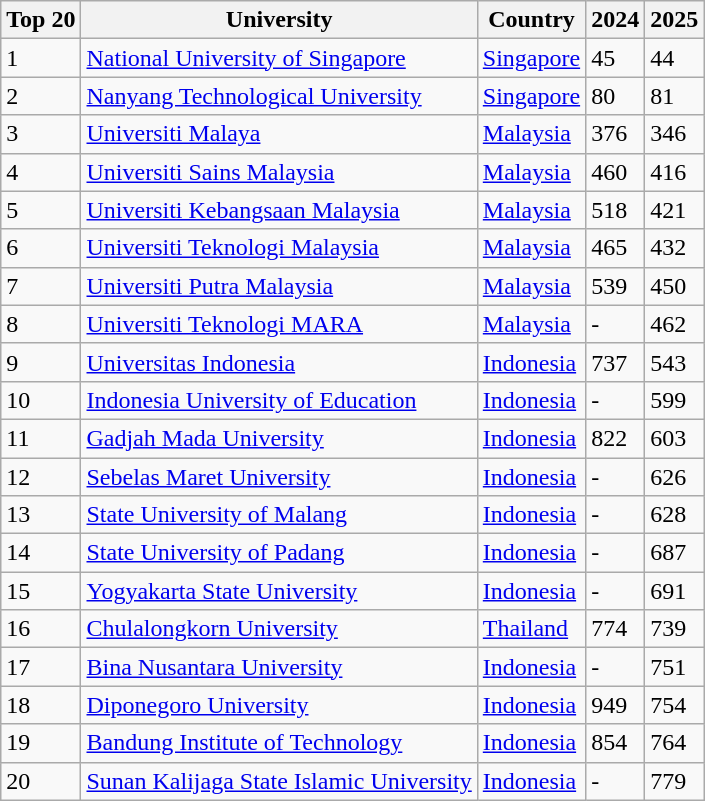<table class="wikitable sortable">
<tr>
<th>Top 20</th>
<th>University</th>
<th>Country</th>
<th>2024</th>
<th>2025</th>
</tr>
<tr>
<td>1</td>
<td> <a href='#'>National University of Singapore</a></td>
<td><a href='#'>Singapore</a></td>
<td>45</td>
<td>44</td>
</tr>
<tr>
<td>2</td>
<td> <a href='#'>Nanyang Technological University</a></td>
<td><a href='#'>Singapore</a></td>
<td>80</td>
<td>81</td>
</tr>
<tr>
<td>3</td>
<td> <a href='#'>Universiti Malaya</a></td>
<td><a href='#'>Malaysia</a></td>
<td>376</td>
<td>346</td>
</tr>
<tr>
<td>4</td>
<td> <a href='#'>Universiti Sains Malaysia</a></td>
<td><a href='#'>Malaysia</a></td>
<td>460</td>
<td>416</td>
</tr>
<tr>
<td>5</td>
<td> <a href='#'>Universiti Kebangsaan Malaysia</a></td>
<td><a href='#'>Malaysia</a></td>
<td>518</td>
<td>421</td>
</tr>
<tr>
<td>6</td>
<td> <a href='#'>Universiti Teknologi Malaysia</a></td>
<td><a href='#'>Malaysia</a></td>
<td>465</td>
<td>432</td>
</tr>
<tr>
<td>7</td>
<td> <a href='#'>Universiti Putra Malaysia</a></td>
<td><a href='#'>Malaysia</a></td>
<td>539</td>
<td>450</td>
</tr>
<tr>
<td>8</td>
<td> <a href='#'>Universiti Teknologi MARA</a></td>
<td><a href='#'>Malaysia</a></td>
<td>-</td>
<td>462</td>
</tr>
<tr>
<td>9</td>
<td> <a href='#'>Universitas Indonesia</a></td>
<td><a href='#'>Indonesia</a></td>
<td>737</td>
<td>543</td>
</tr>
<tr>
<td>10</td>
<td> <a href='#'>Indonesia University of Education</a></td>
<td><a href='#'>Indonesia</a></td>
<td>-</td>
<td>599</td>
</tr>
<tr>
<td>11</td>
<td> <a href='#'>Gadjah Mada University</a></td>
<td><a href='#'>Indonesia</a></td>
<td>822</td>
<td>603</td>
</tr>
<tr>
<td>12</td>
<td> <a href='#'>Sebelas Maret University</a></td>
<td><a href='#'>Indonesia</a></td>
<td>-</td>
<td>626</td>
</tr>
<tr>
<td>13</td>
<td> <a href='#'>State University of Malang</a></td>
<td><a href='#'>Indonesia</a></td>
<td>-</td>
<td>628</td>
</tr>
<tr>
<td>14</td>
<td> <a href='#'>State University of Padang</a></td>
<td><a href='#'>Indonesia</a></td>
<td>-</td>
<td>687</td>
</tr>
<tr>
<td>15</td>
<td> <a href='#'>Yogyakarta State University</a></td>
<td><a href='#'>Indonesia</a></td>
<td>-</td>
<td>691</td>
</tr>
<tr>
<td>16</td>
<td> <a href='#'>Chulalongkorn University</a></td>
<td><a href='#'>Thailand</a></td>
<td>774</td>
<td>739</td>
</tr>
<tr>
<td>17</td>
<td> <a href='#'>Bina Nusantara University</a></td>
<td><a href='#'>Indonesia</a></td>
<td>-</td>
<td>751</td>
</tr>
<tr>
<td>18</td>
<td> <a href='#'>Diponegoro University</a></td>
<td><a href='#'>Indonesia</a></td>
<td>949</td>
<td>754</td>
</tr>
<tr>
<td>19</td>
<td> <a href='#'>Bandung Institute of Technology</a></td>
<td><a href='#'>Indonesia</a></td>
<td>854</td>
<td>764</td>
</tr>
<tr>
<td>20</td>
<td> <a href='#'>Sunan Kalijaga State Islamic University</a></td>
<td><a href='#'>Indonesia</a></td>
<td>-</td>
<td>779</td>
</tr>
</table>
